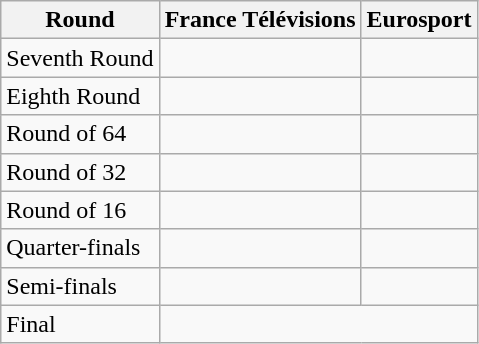<table class="wikitable">
<tr>
<th>Round</th>
<th>France Télévisions</th>
<th>Eurosport</th>
</tr>
<tr>
<td>Seventh Round</td>
<td></td>
<td></td>
</tr>
<tr>
<td>Eighth Round</td>
<td></td>
<td></td>
</tr>
<tr>
<td>Round of 64</td>
<td></td>
<td></td>
</tr>
<tr>
<td>Round of 32</td>
<td></td>
<td></td>
</tr>
<tr>
<td>Round of 16</td>
<td></td>
<td></td>
</tr>
<tr>
<td>Quarter-finals</td>
<td></td>
<td></td>
</tr>
<tr>
<td>Semi-finals</td>
<td></td>
<td></td>
</tr>
<tr>
<td>Final</td>
<td colspan=2 align=center></td>
</tr>
</table>
